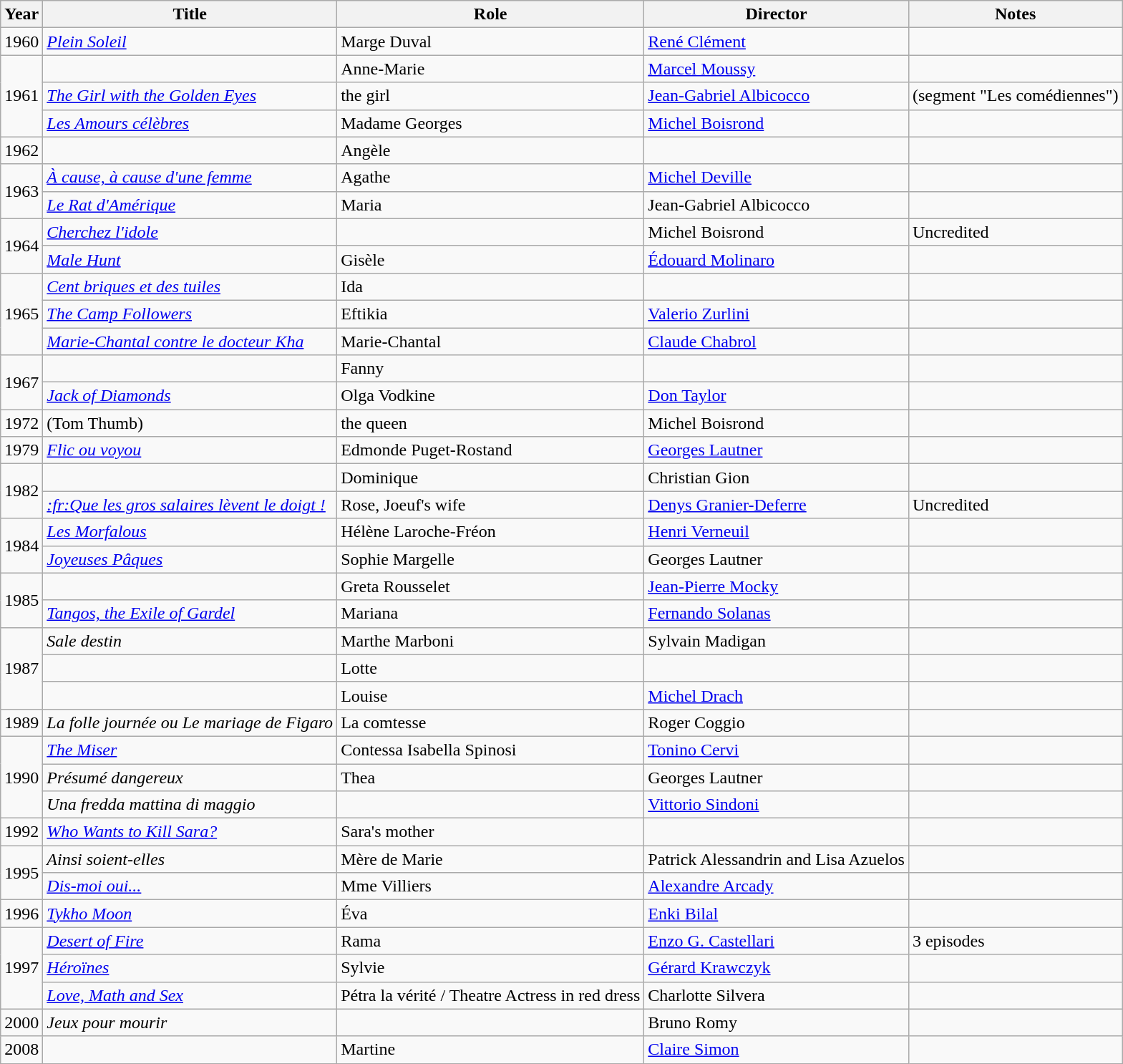<table class="wikitable mw-collapsible mw-collapsed">
<tr>
<th>Year</th>
<th>Title</th>
<th>Role</th>
<th>Director</th>
<th>Notes</th>
</tr>
<tr>
<td>1960</td>
<td><em><a href='#'>Plein Soleil</a></em></td>
<td>Marge Duval</td>
<td><a href='#'>René Clément</a></td>
<td></td>
</tr>
<tr>
<td rowspan=3>1961</td>
<td><em></em></td>
<td>Anne-Marie</td>
<td><a href='#'>Marcel Moussy</a></td>
<td></td>
</tr>
<tr>
<td><em><a href='#'>The Girl with the Golden Eyes</a></em></td>
<td>the girl</td>
<td><a href='#'>Jean-Gabriel Albicocco</a></td>
<td>(segment "Les comédiennes")</td>
</tr>
<tr>
<td><em><a href='#'>Les Amours célèbres</a></em></td>
<td>Madame Georges</td>
<td><a href='#'>Michel Boisrond</a></td>
<td></td>
</tr>
<tr>
<td>1962</td>
<td><em></em></td>
<td>Angèle</td>
<td></td>
<td></td>
</tr>
<tr>
<td rowspan=2>1963</td>
<td><em><a href='#'>À cause, à cause d'une femme</a></em></td>
<td>Agathe</td>
<td><a href='#'>Michel Deville</a></td>
<td></td>
</tr>
<tr>
<td><em><a href='#'>Le Rat d'Amérique</a></em></td>
<td>Maria</td>
<td>Jean-Gabriel Albicocco</td>
<td></td>
</tr>
<tr>
<td rowspan=2>1964</td>
<td><em><a href='#'>Cherchez l'idole</a></em></td>
<td></td>
<td>Michel Boisrond</td>
<td>Uncredited</td>
</tr>
<tr>
<td><em><a href='#'>Male Hunt</a></em></td>
<td>Gisèle</td>
<td><a href='#'>Édouard Molinaro</a></td>
<td></td>
</tr>
<tr>
<td rowspan=3>1965</td>
<td><em><a href='#'>Cent briques et des tuiles</a></em></td>
<td>Ida</td>
<td></td>
<td></td>
</tr>
<tr>
<td><em><a href='#'>The Camp Followers</a></em></td>
<td>Eftikia</td>
<td><a href='#'>Valerio Zurlini</a></td>
<td></td>
</tr>
<tr>
<td><em><a href='#'>Marie-Chantal contre le docteur Kha</a></em></td>
<td>Marie-Chantal</td>
<td><a href='#'>Claude Chabrol</a></td>
<td></td>
</tr>
<tr>
<td rowspan=2>1967</td>
<td><em></em></td>
<td>Fanny</td>
<td></td>
<td></td>
</tr>
<tr>
<td><em><a href='#'>Jack of Diamonds</a></em></td>
<td>Olga Vodkine</td>
<td><a href='#'>Don Taylor</a></td>
<td></td>
</tr>
<tr>
<td>1972</td>
<td><em></em> (Tom Thumb)</td>
<td>the queen</td>
<td>Michel Boisrond</td>
<td></td>
</tr>
<tr>
<td>1979</td>
<td><em><a href='#'>Flic ou voyou</a></em></td>
<td>Edmonde Puget-Rostand</td>
<td><a href='#'>Georges Lautner</a></td>
<td></td>
</tr>
<tr>
<td rowspan=2>1982</td>
<td><em></em></td>
<td>Dominique</td>
<td>Christian Gion</td>
<td></td>
</tr>
<tr>
<td><em><a href='#'>:fr:Que les gros salaires lèvent le doigt !</a></em></td>
<td>Rose, Joeuf's wife</td>
<td><a href='#'>Denys Granier-Deferre</a></td>
<td>Uncredited</td>
</tr>
<tr>
<td rowspan=2>1984</td>
<td><em><a href='#'>Les Morfalous</a></em></td>
<td>Hélène Laroche-Fréon</td>
<td><a href='#'>Henri Verneuil</a></td>
<td></td>
</tr>
<tr>
<td><em><a href='#'>Joyeuses Pâques</a></em></td>
<td>Sophie Margelle</td>
<td>Georges Lautner</td>
<td></td>
</tr>
<tr>
<td rowspan=2>1985</td>
<td><em></em></td>
<td>Greta Rousselet</td>
<td><a href='#'>Jean-Pierre Mocky</a></td>
<td></td>
</tr>
<tr>
<td><em><a href='#'>Tangos, the Exile of Gardel</a></em></td>
<td>Mariana</td>
<td><a href='#'>Fernando Solanas</a></td>
<td></td>
</tr>
<tr>
<td rowspan=3>1987</td>
<td><em>Sale destin</em></td>
<td>Marthe Marboni</td>
<td>Sylvain Madigan</td>
<td></td>
</tr>
<tr>
<td><em></em></td>
<td>Lotte</td>
<td></td>
<td></td>
</tr>
<tr>
<td><em></em></td>
<td>Louise</td>
<td><a href='#'>Michel Drach</a></td>
<td></td>
</tr>
<tr>
<td>1989</td>
<td><em>La folle journée ou Le mariage de Figaro</em></td>
<td>La comtesse</td>
<td>Roger Coggio</td>
<td></td>
</tr>
<tr>
<td rowspan=3>1990</td>
<td><em><a href='#'>The Miser</a></em></td>
<td>Contessa Isabella Spinosi</td>
<td><a href='#'>Tonino Cervi</a></td>
<td></td>
</tr>
<tr>
<td><em>Présumé dangereux</em></td>
<td>Thea</td>
<td>Georges Lautner</td>
<td></td>
</tr>
<tr>
<td><em>Una fredda mattina di maggio</em></td>
<td></td>
<td><a href='#'>Vittorio Sindoni</a></td>
<td></td>
</tr>
<tr>
<td>1992</td>
<td><em><a href='#'>Who Wants to Kill Sara?</a></em></td>
<td>Sara's mother</td>
<td></td>
<td></td>
</tr>
<tr>
<td rowspan=2>1995</td>
<td><em>Ainsi soient-elles</em></td>
<td>Mère de Marie</td>
<td>Patrick Alessandrin and Lisa Azuelos</td>
<td></td>
</tr>
<tr>
<td><em><a href='#'>Dis-moi oui...</a></em></td>
<td>Mme Villiers</td>
<td><a href='#'>Alexandre Arcady</a></td>
<td></td>
</tr>
<tr>
<td>1996</td>
<td><em><a href='#'>Tykho Moon</a></em></td>
<td>Éva</td>
<td><a href='#'>Enki Bilal</a></td>
<td></td>
</tr>
<tr>
<td rowspan=3>1997</td>
<td><em><a href='#'>Desert of Fire</a></em></td>
<td>Rama</td>
<td><a href='#'>Enzo G. Castellari</a></td>
<td>3 episodes</td>
</tr>
<tr>
<td><em><a href='#'>Héroïnes</a></em></td>
<td>Sylvie</td>
<td><a href='#'>Gérard Krawczyk</a></td>
<td></td>
</tr>
<tr>
<td><em><a href='#'>Love, Math and Sex</a></em></td>
<td>Pétra la vérité / Theatre Actress in red dress</td>
<td>Charlotte Silvera</td>
<td></td>
</tr>
<tr>
<td>2000</td>
<td><em>Jeux pour mourir</em></td>
<td></td>
<td>Bruno Romy</td>
<td></td>
</tr>
<tr>
<td>2008</td>
<td><em></em></td>
<td>Martine</td>
<td><a href='#'>Claire Simon</a></td>
<td></td>
</tr>
</table>
